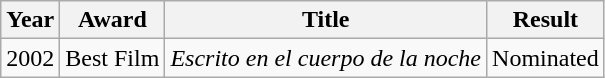<table class="wikitable">
<tr>
<th>Year</th>
<th>Award</th>
<th>Title</th>
<th>Result</th>
</tr>
<tr>
<td>2002</td>
<td>Best Film</td>
<td><em>Escrito en el cuerpo de la noche</em></td>
<td>Nominated</td>
</tr>
</table>
